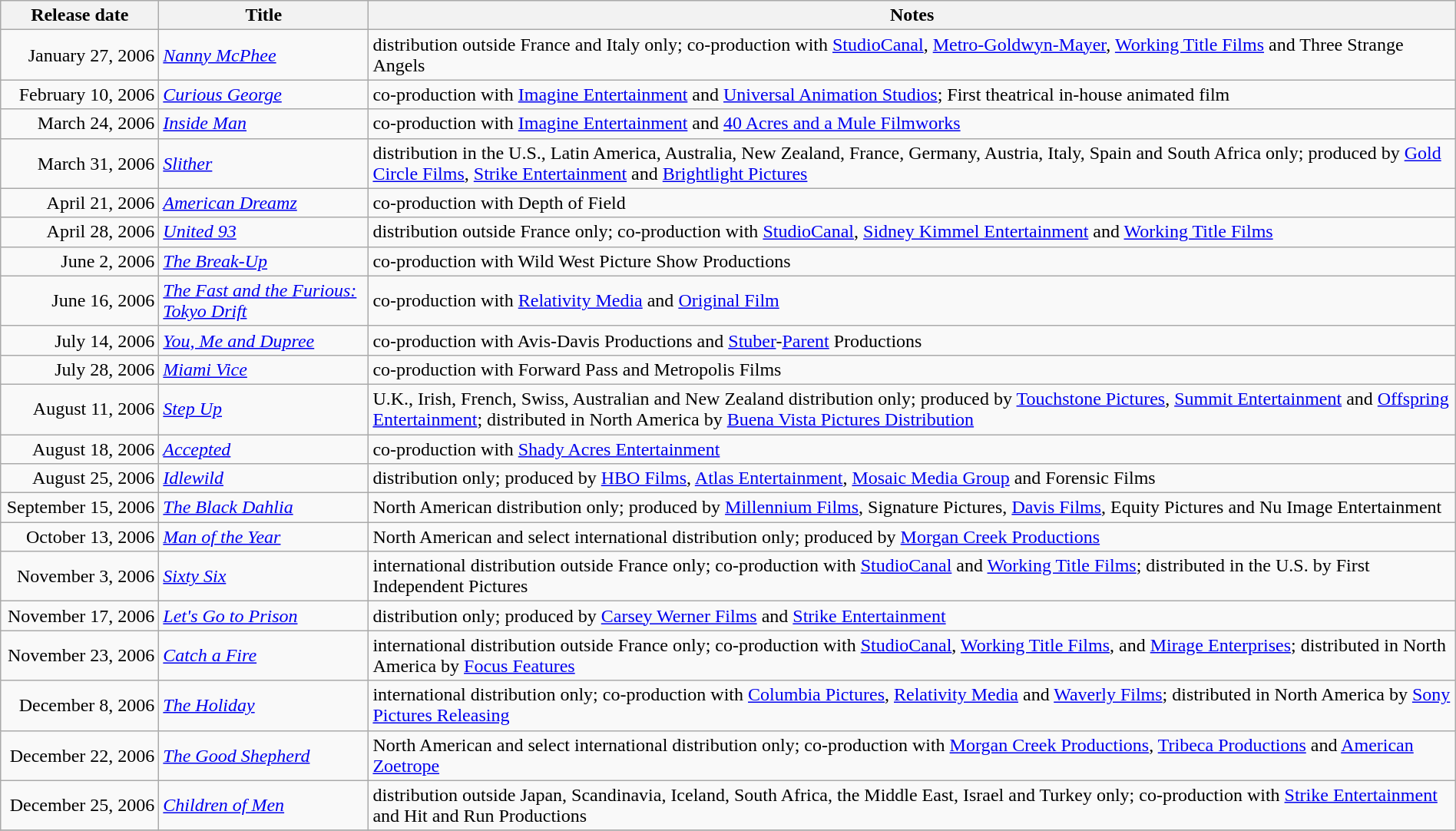<table class="wikitable sortable" style=width:100%;">
<tr>
<th scope="col" style=width:130px;">Release date</th>
<th>Title</th>
<th>Notes</th>
</tr>
<tr>
<td style="text-align:right;">January 27, 2006</td>
<td><em><a href='#'>Nanny McPhee</a></em></td>
<td>distribution outside France and Italy only; co-production with <a href='#'>StudioCanal</a>, <a href='#'>Metro-Goldwyn-Mayer</a>, <a href='#'>Working Title Films</a> and Three Strange Angels</td>
</tr>
<tr>
<td style="text-align:right;">February 10, 2006</td>
<td><em><a href='#'>Curious George</a></em></td>
<td>co-production with <a href='#'>Imagine Entertainment</a> and <a href='#'>Universal Animation Studios</a>; First theatrical in-house animated film</td>
</tr>
<tr>
<td style="text-align:right;">March 24, 2006</td>
<td><em><a href='#'>Inside Man</a></em></td>
<td>co-production with <a href='#'>Imagine Entertainment</a> and <a href='#'>40 Acres and a Mule Filmworks</a></td>
</tr>
<tr>
<td style="text-align:right;">March 31, 2006</td>
<td><em><a href='#'>Slither</a></em></td>
<td>distribution in the U.S., Latin America, Australia, New Zealand, France, Germany, Austria, Italy, Spain and South Africa only; produced by <a href='#'>Gold Circle Films</a>, <a href='#'>Strike Entertainment</a> and <a href='#'>Brightlight Pictures</a></td>
</tr>
<tr>
<td style="text-align:right;">April 21, 2006</td>
<td><em><a href='#'>American Dreamz</a></em></td>
<td>co-production with Depth of Field</td>
</tr>
<tr>
<td style="text-align:right;">April 28, 2006</td>
<td><em><a href='#'>United 93</a></em></td>
<td>distribution outside France only; co-production with <a href='#'>StudioCanal</a>, <a href='#'>Sidney Kimmel Entertainment</a> and <a href='#'>Working Title Films</a></td>
</tr>
<tr>
<td style="text-align:right;">June 2, 2006</td>
<td><em><a href='#'>The Break-Up</a></em></td>
<td>co-production with Wild West Picture Show Productions</td>
</tr>
<tr>
<td style="text-align:right;">June 16, 2006</td>
<td><em><a href='#'>The Fast and the Furious: Tokyo Drift</a></em></td>
<td>co-production with <a href='#'>Relativity Media</a> and <a href='#'>Original Film</a></td>
</tr>
<tr>
<td style="text-align:right;">July 14, 2006</td>
<td><em><a href='#'>You, Me and Dupree</a></em></td>
<td>co-production with Avis-Davis Productions and <a href='#'>Stuber</a>-<a href='#'>Parent</a> Productions</td>
</tr>
<tr>
<td style="text-align:right;">July 28, 2006</td>
<td><em><a href='#'>Miami Vice</a></em></td>
<td>co-production with Forward Pass and Metropolis Films</td>
</tr>
<tr>
<td style="text-align:right;">August 11, 2006</td>
<td><em><a href='#'>Step Up</a></em></td>
<td>U.K., Irish, French, Swiss, Australian and New Zealand distribution only; produced by <a href='#'>Touchstone Pictures</a>, <a href='#'>Summit Entertainment</a> and <a href='#'>Offspring Entertainment</a>; distributed in North America by <a href='#'>Buena Vista Pictures Distribution</a></td>
</tr>
<tr>
<td style="text-align:right;">August 18, 2006</td>
<td><em><a href='#'>Accepted</a></em></td>
<td>co-production with <a href='#'>Shady Acres Entertainment</a></td>
</tr>
<tr>
<td style="text-align:right;">August 25, 2006</td>
<td><em><a href='#'>Idlewild</a></em></td>
<td>distribution only; produced by <a href='#'>HBO Films</a>, <a href='#'>Atlas Entertainment</a>, <a href='#'>Mosaic Media Group</a> and Forensic Films</td>
</tr>
<tr>
<td style="text-align:right;">September 15, 2006</td>
<td><em><a href='#'>The Black Dahlia</a></em></td>
<td>North American distribution only; produced by <a href='#'>Millennium Films</a>, Signature Pictures, <a href='#'>Davis Films</a>, Equity Pictures and Nu Image Entertainment</td>
</tr>
<tr>
<td style="text-align:right;">October 13, 2006</td>
<td><em><a href='#'>Man of the Year</a></em></td>
<td>North American and select international distribution only; produced by <a href='#'>Morgan Creek Productions</a></td>
</tr>
<tr>
<td style="text-align:right;">November 3, 2006</td>
<td><em><a href='#'>Sixty Six</a></em></td>
<td>international distribution outside France only; co-production with <a href='#'>StudioCanal</a> and <a href='#'>Working Title Films</a>; distributed in the U.S. by First Independent Pictures</td>
</tr>
<tr>
<td style="text-align:right;">November 17, 2006</td>
<td><em><a href='#'>Let's Go to Prison</a></em></td>
<td>distribution only; produced by <a href='#'>Carsey Werner Films</a> and <a href='#'>Strike Entertainment</a></td>
</tr>
<tr>
<td style="text-align:right;">November 23, 2006</td>
<td><em><a href='#'>Catch a Fire</a></em></td>
<td>international distribution outside France only; co-production with <a href='#'>StudioCanal</a>, <a href='#'>Working Title Films</a>, and <a href='#'>Mirage Enterprises</a>; distributed in North America by <a href='#'>Focus Features</a></td>
</tr>
<tr>
<td style="text-align:right;">December 8, 2006</td>
<td><em><a href='#'>The Holiday</a></em></td>
<td>international distribution only; co-production with <a href='#'>Columbia Pictures</a>, <a href='#'>Relativity Media</a> and <a href='#'>Waverly Films</a>; distributed in North America by <a href='#'>Sony Pictures Releasing</a></td>
</tr>
<tr>
<td style="text-align:right;">December 22, 2006</td>
<td><em><a href='#'>The Good Shepherd</a></em></td>
<td>North American and select international distribution only; co-production with <a href='#'>Morgan Creek Productions</a>, <a href='#'>Tribeca Productions</a> and <a href='#'>American Zoetrope</a></td>
</tr>
<tr>
<td style="text-align:right;">December 25, 2006</td>
<td><em><a href='#'>Children of Men</a></em></td>
<td>distribution outside Japan, Scandinavia, Iceland, South Africa, the Middle East, Israel and Turkey only; co-production with <a href='#'>Strike Entertainment</a> and Hit and Run Productions</td>
</tr>
<tr>
</tr>
</table>
